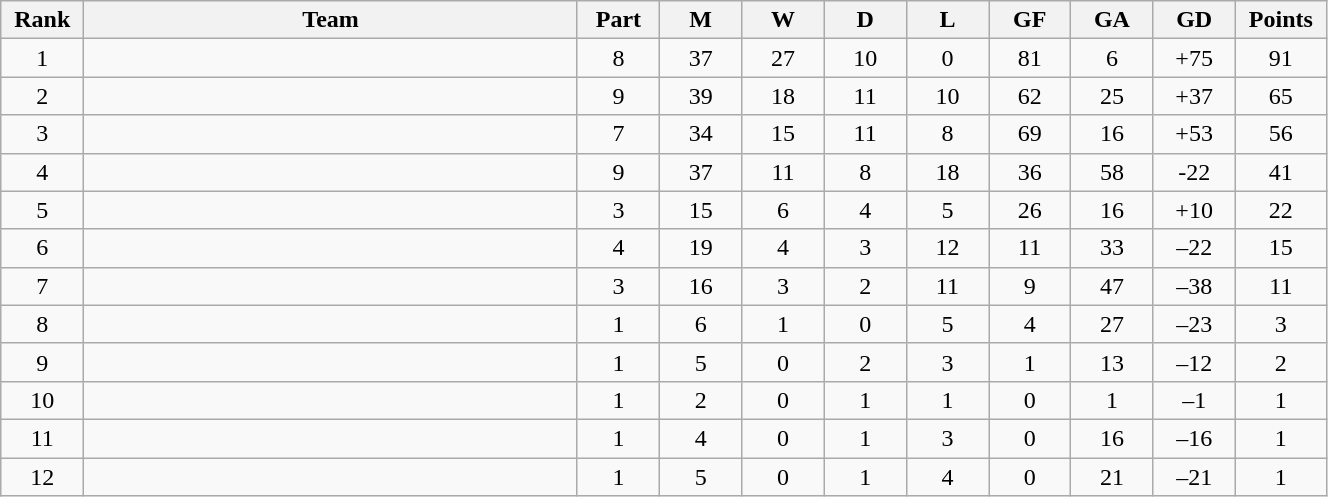<table class="wikitable sortable" width=70% style="text-align:center">
<tr>
<th width=5%>Rank</th>
<th width=30%>Team</th>
<th width=5%>Part</th>
<th width=5%>M</th>
<th width=5%>W</th>
<th width=5%>D</th>
<th width=5%>L</th>
<th width=5%>GF</th>
<th width=5%>GA</th>
<th width=5%>GD</th>
<th width=5%>Points</th>
</tr>
<tr>
<td>1</td>
<td style="text-align:left;"></td>
<td>8</td>
<td>37</td>
<td>27</td>
<td>10</td>
<td>0</td>
<td>81</td>
<td>6</td>
<td>+75</td>
<td>91</td>
</tr>
<tr>
<td>2</td>
<td style="text-align:left;"></td>
<td>9</td>
<td>39</td>
<td>18</td>
<td>11</td>
<td>10</td>
<td>62</td>
<td>25</td>
<td>+37</td>
<td>65</td>
</tr>
<tr>
<td>3</td>
<td style="text-align:left;"></td>
<td>7</td>
<td>34</td>
<td>15</td>
<td>11</td>
<td>8</td>
<td>69</td>
<td>16</td>
<td>+53</td>
<td>56</td>
</tr>
<tr>
<td>4</td>
<td style="text-align:left;"></td>
<td>9</td>
<td>37</td>
<td>11</td>
<td>8</td>
<td>18</td>
<td>36</td>
<td>58</td>
<td>-22</td>
<td>41</td>
</tr>
<tr>
<td>5</td>
<td style="text-align:left;"></td>
<td>3</td>
<td>15</td>
<td>6</td>
<td>4</td>
<td>5</td>
<td>26</td>
<td>16</td>
<td>+10</td>
<td>22</td>
</tr>
<tr>
<td>6</td>
<td style="text-align:left;"></td>
<td>4</td>
<td>19</td>
<td>4</td>
<td>3</td>
<td>12</td>
<td>11</td>
<td>33</td>
<td>–22</td>
<td>15</td>
</tr>
<tr>
<td>7</td>
<td style="text-align:left;"></td>
<td>3</td>
<td>16</td>
<td>3</td>
<td>2</td>
<td>11</td>
<td>9</td>
<td>47</td>
<td>–38</td>
<td>11</td>
</tr>
<tr>
<td>8</td>
<td style="text-align:left;"></td>
<td>1</td>
<td>6</td>
<td>1</td>
<td>0</td>
<td>5</td>
<td>4</td>
<td>27</td>
<td>–23</td>
<td>3</td>
</tr>
<tr>
<td>9</td>
<td style="text-align:left;"></td>
<td>1</td>
<td>5</td>
<td>0</td>
<td>2</td>
<td>3</td>
<td>1</td>
<td>13</td>
<td>–12</td>
<td>2</td>
</tr>
<tr>
<td>10</td>
<td style="text-align:left;"></td>
<td>1</td>
<td>2</td>
<td>0</td>
<td>1</td>
<td>1</td>
<td>0</td>
<td>1</td>
<td>–1</td>
<td>1</td>
</tr>
<tr>
<td>11</td>
<td style="text-align:left;"></td>
<td>1</td>
<td>4</td>
<td>0</td>
<td>1</td>
<td>3</td>
<td>0</td>
<td>16</td>
<td>–16</td>
<td>1</td>
</tr>
<tr>
<td>12</td>
<td style="text-align:left;"></td>
<td>1</td>
<td>5</td>
<td>0</td>
<td>1</td>
<td>4</td>
<td>0</td>
<td>21</td>
<td>–21</td>
<td>1</td>
</tr>
</table>
